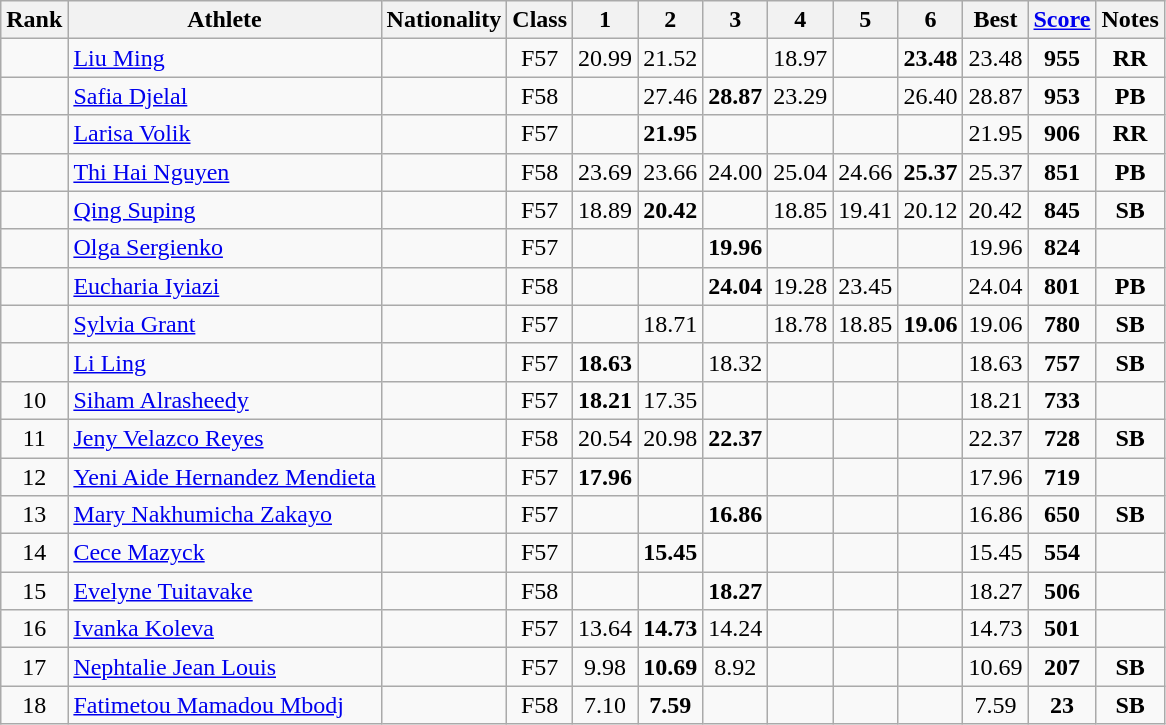<table class="wikitable sortable" style="text-align:center">
<tr>
<th>Rank</th>
<th>Athlete</th>
<th>Nationality</th>
<th>Class</th>
<th width="25">1</th>
<th width="25">2</th>
<th width="25">3</th>
<th width="25">4</th>
<th width="25">5</th>
<th width="25">6</th>
<th>Best</th>
<th><a href='#'>Score</a></th>
<th>Notes</th>
</tr>
<tr>
<td></td>
<td style="text-align:left;"><a href='#'>Liu Ming</a></td>
<td style="text-align:left;"></td>
<td>F57</td>
<td>20.99</td>
<td>21.52</td>
<td></td>
<td>18.97</td>
<td></td>
<td><strong>23.48</strong></td>
<td>23.48</td>
<td><strong>955</strong></td>
<td><strong>RR</strong></td>
</tr>
<tr>
<td></td>
<td style="text-align:left;"><a href='#'>Safia Djelal</a></td>
<td style="text-align:left;"></td>
<td>F58</td>
<td></td>
<td>27.46</td>
<td><strong>28.87</strong></td>
<td>23.29</td>
<td></td>
<td>26.40</td>
<td>28.87</td>
<td><strong>953</strong></td>
<td><strong>PB</strong></td>
</tr>
<tr>
<td></td>
<td style="text-align:left;"><a href='#'>Larisa Volik</a></td>
<td style="text-align:left;"></td>
<td>F57</td>
<td></td>
<td><strong>21.95</strong></td>
<td></td>
<td></td>
<td></td>
<td></td>
<td>21.95</td>
<td><strong>906</strong></td>
<td><strong>RR</strong></td>
</tr>
<tr>
<td></td>
<td style="text-align:left;"><a href='#'>Thi Hai Nguyen</a></td>
<td style="text-align:left;"></td>
<td>F58</td>
<td>23.69</td>
<td>23.66</td>
<td>24.00</td>
<td>25.04</td>
<td>24.66</td>
<td><strong>25.37</strong></td>
<td>25.37</td>
<td><strong>851</strong></td>
<td><strong>PB</strong></td>
</tr>
<tr>
<td></td>
<td style="text-align:left;"><a href='#'>Qing Suping</a></td>
<td style="text-align:left;"></td>
<td>F57</td>
<td>18.89</td>
<td><strong>20.42</strong></td>
<td></td>
<td>18.85</td>
<td>19.41</td>
<td>20.12</td>
<td>20.42</td>
<td><strong>845</strong></td>
<td><strong>SB</strong></td>
</tr>
<tr>
<td></td>
<td style="text-align:left;"><a href='#'>Olga Sergienko</a></td>
<td style="text-align:left;"></td>
<td>F57</td>
<td></td>
<td></td>
<td><strong>19.96</strong></td>
<td></td>
<td></td>
<td></td>
<td>19.96</td>
<td><strong>824</strong></td>
<td></td>
</tr>
<tr>
<td></td>
<td style="text-align:left;"><a href='#'>Eucharia Iyiazi</a></td>
<td style="text-align:left;"></td>
<td>F58</td>
<td></td>
<td></td>
<td><strong>24.04</strong></td>
<td>19.28</td>
<td>23.45</td>
<td></td>
<td>24.04</td>
<td><strong>801</strong></td>
<td><strong>PB</strong></td>
</tr>
<tr>
<td></td>
<td style="text-align:left;"><a href='#'>Sylvia Grant</a></td>
<td style="text-align:left;"></td>
<td>F57</td>
<td></td>
<td>18.71</td>
<td></td>
<td>18.78</td>
<td>18.85</td>
<td><strong>19.06</strong></td>
<td>19.06</td>
<td><strong>780</strong></td>
<td><strong>SB</strong></td>
</tr>
<tr>
<td></td>
<td style="text-align:left;"><a href='#'>Li Ling</a></td>
<td style="text-align:left;"></td>
<td>F57</td>
<td><strong>18.63</strong></td>
<td></td>
<td>18.32</td>
<td></td>
<td></td>
<td></td>
<td>18.63</td>
<td><strong>757</strong></td>
<td><strong>SB</strong></td>
</tr>
<tr>
<td>10</td>
<td style="text-align:left;"><a href='#'>Siham Alrasheedy</a></td>
<td style="text-align:left;"></td>
<td>F57</td>
<td><strong>18.21</strong></td>
<td>17.35</td>
<td></td>
<td></td>
<td></td>
<td></td>
<td>18.21</td>
<td><strong>733</strong></td>
<td></td>
</tr>
<tr>
<td>11</td>
<td style="text-align:left;"><a href='#'>Jeny Velazco Reyes</a></td>
<td style="text-align:left;"></td>
<td>F58</td>
<td>20.54</td>
<td>20.98</td>
<td><strong>22.37</strong></td>
<td></td>
<td></td>
<td></td>
<td>22.37</td>
<td><strong>728</strong></td>
<td><strong>SB</strong></td>
</tr>
<tr>
<td>12</td>
<td style="text-align:left;"><a href='#'>Yeni Aide Hernandez Mendieta</a></td>
<td style="text-align:left;"></td>
<td>F57</td>
<td><strong>17.96</strong></td>
<td></td>
<td></td>
<td></td>
<td></td>
<td></td>
<td>17.96</td>
<td><strong>719</strong></td>
<td></td>
</tr>
<tr>
<td>13</td>
<td style="text-align:left;"><a href='#'>Mary Nakhumicha Zakayo</a></td>
<td style="text-align:left;"></td>
<td>F57</td>
<td></td>
<td></td>
<td><strong>16.86</strong></td>
<td></td>
<td></td>
<td></td>
<td>16.86</td>
<td><strong>650</strong></td>
<td><strong>SB</strong></td>
</tr>
<tr>
<td>14</td>
<td style="text-align:left;"><a href='#'>Cece Mazyck</a></td>
<td style="text-align:left;"></td>
<td>F57</td>
<td></td>
<td><strong>15.45</strong></td>
<td></td>
<td></td>
<td></td>
<td></td>
<td>15.45</td>
<td><strong>554</strong></td>
<td></td>
</tr>
<tr>
<td>15</td>
<td style="text-align:left;"><a href='#'>Evelyne Tuitavake</a></td>
<td style="text-align:left;"></td>
<td>F58</td>
<td></td>
<td></td>
<td><strong>18.27</strong></td>
<td></td>
<td></td>
<td></td>
<td>18.27</td>
<td><strong>506</strong></td>
<td></td>
</tr>
<tr>
<td>16</td>
<td style="text-align:left;"><a href='#'>Ivanka Koleva</a></td>
<td style="text-align:left;"></td>
<td>F57</td>
<td>13.64</td>
<td><strong>14.73</strong></td>
<td>14.24</td>
<td></td>
<td></td>
<td></td>
<td>14.73</td>
<td><strong>501</strong></td>
<td></td>
</tr>
<tr>
<td>17</td>
<td style="text-align:left;"><a href='#'>Nephtalie Jean Louis</a></td>
<td style="text-align:left;"></td>
<td>F57</td>
<td>9.98</td>
<td><strong>10.69</strong></td>
<td>8.92</td>
<td></td>
<td></td>
<td></td>
<td>10.69</td>
<td><strong>207</strong></td>
<td><strong>SB</strong></td>
</tr>
<tr>
<td>18</td>
<td style="text-align:left;"><a href='#'>Fatimetou Mamadou Mbodj</a></td>
<td style="text-align:left;"></td>
<td>F58</td>
<td>7.10</td>
<td><strong>7.59</strong></td>
<td></td>
<td></td>
<td></td>
<td></td>
<td>7.59</td>
<td><strong>23</strong></td>
<td><strong>SB</strong></td>
</tr>
</table>
